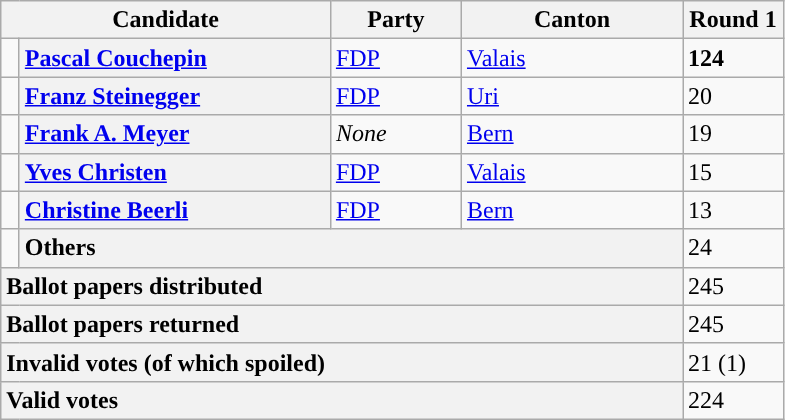<table class="wikitable">
<tr>
<th colspan=2>Candidate</th>
<th>Party</th>
<th>Canton</th>
<th>Round 1</th>
</tr>
<tr>
<td width=5px style="background-color: "></td>
<td width=200px style="background-color:#F2F2F2"><strong><a href='#'>Pascal Couchepin</a></strong></td>
<td width=80px><a href='#'>FDP</a></td>
<td width=140px><a href='#'>Valais</a></td>
<td width=60px><strong>124</strong></td>
</tr>
<tr>
<td style="background-color: "></td>
<td style="background-color:#F2F2F2"><strong><a href='#'>Franz Steinegger</a></strong></td>
<td><a href='#'>FDP</a></td>
<td><a href='#'>Uri</a></td>
<td>20</td>
</tr>
<tr>
<td style="background-color: "></td>
<td style="background-color:#F2F2F2"><strong><a href='#'>Frank A. Meyer</a></strong></td>
<td><em>None</em></td>
<td><a href='#'>Bern</a></td>
<td>19</td>
</tr>
<tr>
<td style="background-color: "></td>
<td style="background-color:#F2F2F2"><strong><a href='#'>Yves Christen</a></strong></td>
<td><a href='#'>FDP</a></td>
<td><a href='#'>Valais</a></td>
<td>15</td>
</tr>
<tr>
<td style="background-color: "></td>
<td style="background-color:#F2F2F2"><strong><a href='#'>Christine Beerli</a></strong></td>
<td><a href='#'>FDP</a></td>
<td><a href='#'>Bern</a></td>
<td>13</td>
</tr>
<tr>
<td></td>
<td colspan=3 style="background-color:#F2F2F2"><strong>Others</strong></td>
<td>24</td>
</tr>
<tr>
<td colspan=4 style="background-color:#F2F2F2"><strong>Ballot papers distributed</strong></td>
<td>245</td>
</tr>
<tr>
<td colspan=4 style="background-color:#F2F2F2"><strong>Ballot papers returned</strong></td>
<td>245</td>
</tr>
<tr>
<td colspan=4 style="background-color:#F2F2F2"><strong>Invalid votes (of which spoiled)</strong></td>
<td>21 (1)</td>
</tr>
<tr>
<td colspan=4 style="background-color:#F2F2F2"><strong>Valid votes</strong></td>
<td>224</td>
</tr>
</table>
